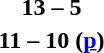<table style="text-align:center">
<tr>
<th width=200></th>
<th width=100></th>
<th width=200></th>
</tr>
<tr>
<td align=right></td>
<td><strong>13 – 5</strong></td>
<td align=left></td>
</tr>
<tr>
<td align=right></td>
<td><strong>11 – 10 (<a href='#'>p</a>)</strong></td>
<td align=left></td>
</tr>
</table>
